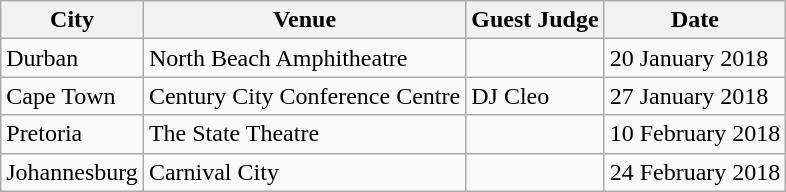<table class="wikitable">
<tr>
<th>City</th>
<th>Venue</th>
<th>Guest Judge</th>
<th>Date</th>
</tr>
<tr>
<td>Durban</td>
<td>North Beach Amphitheatre</td>
<td></td>
<td>20 January 2018</td>
</tr>
<tr>
<td>Cape Town</td>
<td>Century City Conference Centre</td>
<td>DJ Cleo</td>
<td>27 January 2018</td>
</tr>
<tr>
<td>Pretoria</td>
<td>The State Theatre</td>
<td></td>
<td>10 February 2018</td>
</tr>
<tr>
<td>Johannesburg</td>
<td>Carnival City</td>
<td></td>
<td>24 February 2018</td>
</tr>
</table>
